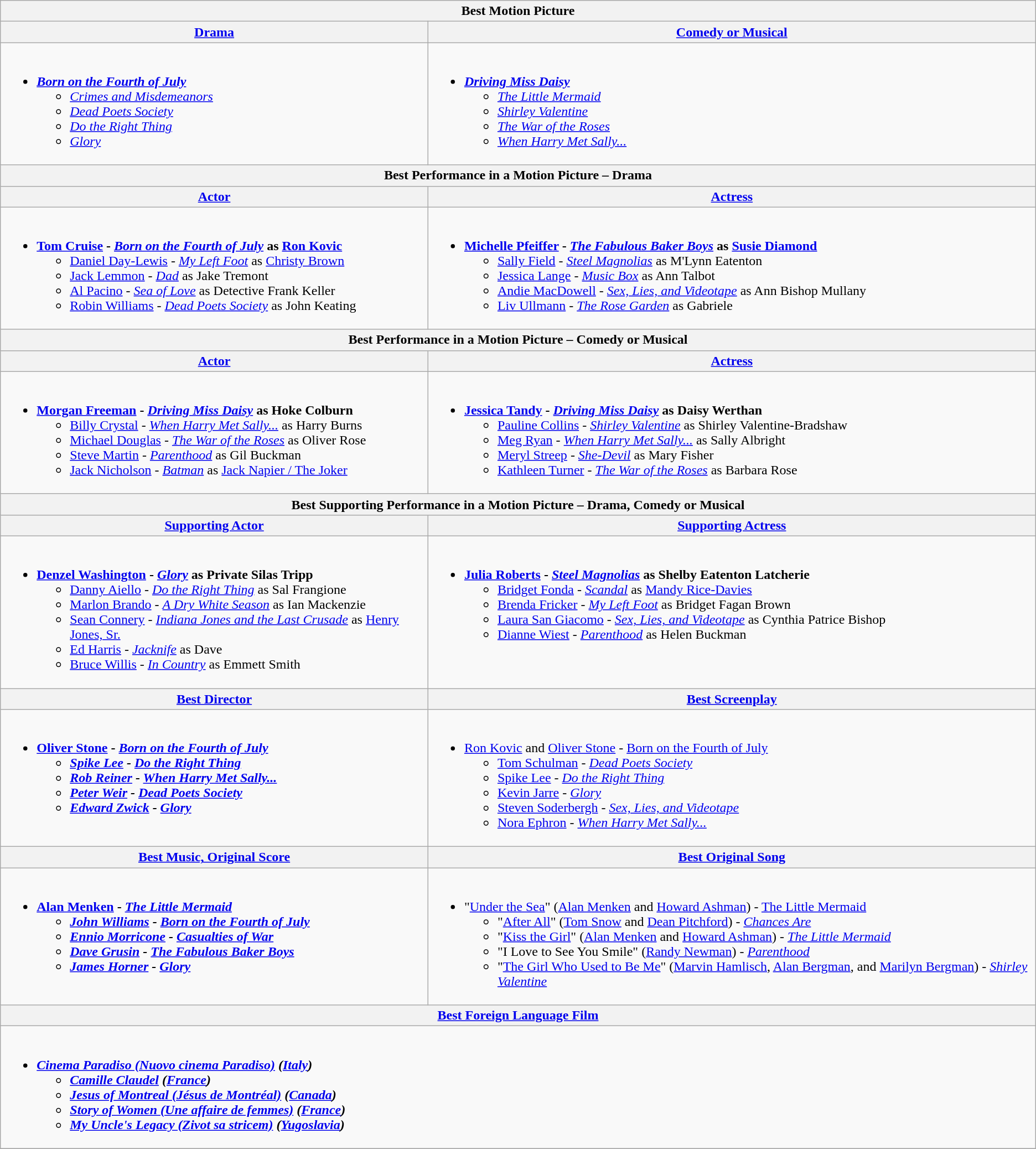<table class=wikitable style="width=500%">
<tr>
<th colspan=2>Best Motion Picture</th>
</tr>
<tr>
<th style="width=50%"><a href='#'>Drama</a></th>
<th style="width=50%"><a href='#'>Comedy or Musical</a></th>
</tr>
<tr>
<td valign="top"><br><ul><li><strong><em><a href='#'>Born on the Fourth of July</a></em></strong><ul><li><em><a href='#'>Crimes and Misdemeanors</a></em></li><li><em><a href='#'>Dead Poets Society</a></em></li><li><em><a href='#'>Do the Right Thing</a></em></li><li><em><a href='#'>Glory</a></em></li></ul></li></ul></td>
<td valign="top"><br><ul><li><strong><em><a href='#'>Driving Miss Daisy</a></em></strong><ul><li><em><a href='#'>The Little Mermaid</a></em></li><li><em><a href='#'>Shirley Valentine</a></em></li><li><em><a href='#'>The War of the Roses</a></em></li><li><em><a href='#'>When Harry Met Sally...</a></em></li></ul></li></ul></td>
</tr>
<tr>
<th colspan=2>Best Performance in a Motion Picture – Drama</th>
</tr>
<tr>
<th><a href='#'>Actor</a></th>
<th><a href='#'>Actress</a></th>
</tr>
<tr>
<td valign="top"><br><ul><li><strong><a href='#'>Tom Cruise</a> - <em><a href='#'>Born on the Fourth of July</a></em> as <a href='#'>Ron Kovic</a></strong><ul><li><a href='#'>Daniel Day-Lewis</a> - <em><a href='#'>My Left Foot</a></em> as <a href='#'>Christy Brown</a></li><li><a href='#'>Jack Lemmon</a> - <em><a href='#'>Dad</a></em> as Jake Tremont</li><li><a href='#'>Al Pacino</a> - <em><a href='#'>Sea of Love</a></em> as Detective Frank Keller</li><li><a href='#'>Robin Williams</a> - <em><a href='#'>Dead Poets Society</a></em> as John Keating</li></ul></li></ul></td>
<td valign="top"><br><ul><li><strong><a href='#'>Michelle Pfeiffer</a> - <em><a href='#'>The Fabulous Baker Boys</a></em> as <a href='#'>Susie Diamond</a></strong><ul><li><a href='#'>Sally Field</a> - <em><a href='#'>Steel Magnolias</a></em> as M'Lynn Eatenton</li><li><a href='#'>Jessica Lange</a> - <em><a href='#'>Music Box</a></em> as Ann Talbot</li><li><a href='#'>Andie MacDowell</a> - <em><a href='#'>Sex, Lies, and Videotape</a></em> as Ann Bishop Mullany</li><li><a href='#'>Liv Ullmann</a> - <em><a href='#'>The Rose Garden</a></em> as Gabriele</li></ul></li></ul></td>
</tr>
<tr>
<th colspan=2>Best Performance in a Motion Picture – Comedy or Musical</th>
</tr>
<tr>
<th><a href='#'>Actor</a></th>
<th><a href='#'>Actress</a></th>
</tr>
<tr>
<td valign="top"><br><ul><li><strong><a href='#'>Morgan Freeman</a> - <em><a href='#'>Driving Miss Daisy</a></em> as Hoke Colburn</strong><ul><li><a href='#'>Billy Crystal</a> - <em><a href='#'>When Harry Met Sally...</a></em> as Harry Burns</li><li><a href='#'>Michael Douglas</a> - <em><a href='#'>The War of the Roses</a></em> as Oliver Rose</li><li><a href='#'>Steve Martin</a> - <em><a href='#'>Parenthood</a></em> as Gil Buckman</li><li><a href='#'>Jack Nicholson</a> - <em><a href='#'>Batman</a></em> as <a href='#'>Jack Napier / The Joker</a></li></ul></li></ul></td>
<td valign="top"><br><ul><li><strong><a href='#'>Jessica Tandy</a> - <em><a href='#'>Driving Miss Daisy</a></em> as Daisy Werthan</strong><ul><li><a href='#'>Pauline Collins</a> - <em><a href='#'>Shirley Valentine</a></em> as Shirley Valentine-Bradshaw</li><li><a href='#'>Meg Ryan</a> - <em><a href='#'>When Harry Met Sally...</a></em> as Sally Albright</li><li><a href='#'>Meryl Streep</a> - <em><a href='#'>She-Devil</a></em> as Mary Fisher</li><li><a href='#'>Kathleen Turner</a> - <em><a href='#'>The War of the Roses</a></em> as Barbara Rose</li></ul></li></ul></td>
</tr>
<tr>
<th colspan=2>Best Supporting Performance in a Motion Picture – Drama, Comedy or Musical</th>
</tr>
<tr>
<th><a href='#'>Supporting Actor</a></th>
<th><a href='#'>Supporting Actress</a></th>
</tr>
<tr>
<td valign="top"><br><ul><li><strong><a href='#'>Denzel Washington</a> - <em><a href='#'>Glory</a></em> as Private Silas Tripp</strong><ul><li><a href='#'>Danny Aiello</a> - <em><a href='#'>Do the Right Thing</a></em> as Sal Frangione</li><li><a href='#'>Marlon Brando</a> - <em><a href='#'>A Dry White Season</a></em> as Ian Mackenzie</li><li><a href='#'>Sean Connery</a> - <em><a href='#'>Indiana Jones and the Last Crusade</a></em> as <a href='#'>Henry Jones, Sr.</a></li><li><a href='#'>Ed Harris</a> - <em><a href='#'>Jacknife</a></em> as Dave</li><li><a href='#'>Bruce Willis</a> - <em><a href='#'>In Country</a></em> as Emmett Smith</li></ul></li></ul></td>
<td valign="top"><br><ul><li><strong><a href='#'>Julia Roberts</a> - <em><a href='#'>Steel Magnolias</a></em> as Shelby Eatenton Latcherie</strong><ul><li><a href='#'>Bridget Fonda</a> - <em><a href='#'>Scandal</a></em> as <a href='#'>Mandy Rice-Davies</a></li><li><a href='#'>Brenda Fricker</a> - <em><a href='#'>My Left Foot</a></em> as Bridget Fagan Brown</li><li><a href='#'>Laura San Giacomo</a> - <em><a href='#'>Sex, Lies, and Videotape</a></em> as Cynthia Patrice Bishop</li><li><a href='#'>Dianne Wiest</a> - <em><a href='#'>Parenthood</a></em> as Helen Buckman</li></ul></li></ul></td>
</tr>
<tr>
<th><a href='#'>Best Director</a></th>
<th><a href='#'>Best Screenplay</a></th>
</tr>
<tr>
<td valign="top"><br><ul><li><strong><a href='#'>Oliver Stone</a> - <em><a href='#'>Born on the Fourth of July</a><strong><em><ul><li><a href='#'>Spike Lee</a> - </em><a href='#'>Do the Right Thing</a><em></li><li><a href='#'>Rob Reiner</a> - </em><a href='#'>When Harry Met Sally...</a><em></li><li><a href='#'>Peter Weir</a> - </em><a href='#'>Dead Poets Society</a><em></li><li><a href='#'>Edward Zwick</a> - </em><a href='#'>Glory</a><em></li></ul></li></ul></td>
<td valign="top"><br><ul><li></strong><a href='#'>Ron Kovic</a> and <a href='#'>Oliver Stone</a> - </em><a href='#'>Born on the Fourth of July</a></em></strong><ul><li><a href='#'>Tom Schulman</a> - <em><a href='#'>Dead Poets Society</a></em></li><li><a href='#'>Spike Lee</a> - <em><a href='#'>Do the Right Thing</a></em></li><li><a href='#'>Kevin Jarre</a> - <em><a href='#'>Glory</a></em></li><li><a href='#'>Steven Soderbergh</a> - <em><a href='#'>Sex, Lies, and Videotape</a></em></li><li><a href='#'>Nora Ephron</a> - <em><a href='#'>When Harry Met Sally...</a></em></li></ul></li></ul></td>
</tr>
<tr>
<th><a href='#'>Best Music, Original Score</a></th>
<th><a href='#'>Best Original Song</a></th>
</tr>
<tr>
<td valign="top"><br><ul><li><strong><a href='#'>Alan Menken</a> - <em><a href='#'>The Little Mermaid</a><strong><em><ul><li><a href='#'>John Williams</a> - </em><a href='#'>Born on the Fourth of July</a><em></li><li><a href='#'>Ennio Morricone</a> - </em><a href='#'>Casualties of War</a><em></li><li><a href='#'>Dave Grusin</a> - </em><a href='#'>The Fabulous Baker Boys</a><em></li><li><a href='#'>James Horner</a> - </em><a href='#'>Glory</a><em></li></ul></li></ul></td>
<td valign="top"><br><ul><li></strong>"<a href='#'>Under the Sea</a>" (<a href='#'>Alan Menken</a> and <a href='#'>Howard Ashman</a>) - </em><a href='#'>The Little Mermaid</a></em></strong><ul><li>"<a href='#'>After All</a>" (<a href='#'>Tom Snow</a> and <a href='#'>Dean Pitchford</a>) - <em><a href='#'>Chances Are</a></em></li><li>"<a href='#'>Kiss the Girl</a>" (<a href='#'>Alan Menken</a> and <a href='#'>Howard Ashman</a>) - <em><a href='#'>The Little Mermaid</a></em></li><li>"I Love to See You Smile" (<a href='#'>Randy Newman</a>) - <em><a href='#'>Parenthood</a></em></li><li>"<a href='#'>The Girl Who Used to Be Me</a>" (<a href='#'>Marvin Hamlisch</a>, <a href='#'>Alan Bergman</a>, and <a href='#'>Marilyn Bergman</a>) - <em><a href='#'>Shirley Valentine</a></em></li></ul></li></ul></td>
</tr>
<tr>
<th colspan=2><a href='#'>Best Foreign Language Film</a></th>
</tr>
<tr>
<td colspan=2 style="vertical-align:top;"><br><ul><li><strong><em><a href='#'>Cinema Paradiso (Nuovo cinema Paradiso)</a><em> (<a href='#'>Italy</a>)<strong><ul><li></em><a href='#'>Camille Claudel</a><em> (<a href='#'>France</a>)</li><li></em><a href='#'>Jesus of Montreal (Jésus de Montréal)</a><em> (<a href='#'>Canada</a>)</li><li></em><a href='#'>Story of Women (Une affaire de femmes)</a><em> (<a href='#'>France</a>)</li><li></em><a href='#'>My Uncle's Legacy (Zivot sa stricem)</a><em> (<a href='#'>Yugoslavia</a>)</li></ul></li></ul></td>
</tr>
<tr>
</tr>
</table>
